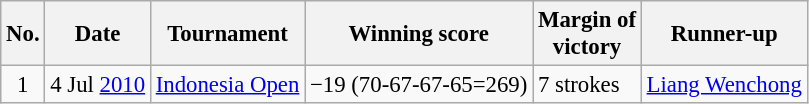<table class="wikitable" style="font-size:95%;">
<tr>
<th>No.</th>
<th>Date</th>
<th>Tournament</th>
<th>Winning score</th>
<th>Margin of<br>victory</th>
<th>Runner-up</th>
</tr>
<tr>
<td align=center>1</td>
<td align=right>4 Jul <a href='#'>2010</a></td>
<td><a href='#'>Indonesia Open</a></td>
<td>−19 (70-67-67-65=269)</td>
<td>7 strokes</td>
<td> <a href='#'>Liang Wenchong</a></td>
</tr>
</table>
